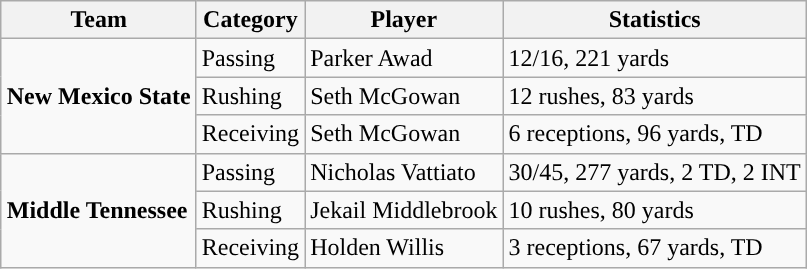<table class="wikitable" style="float: right;">
<tr>
<th>Team</th>
<th>Category</th>
<th>Player</th>
<th>Statistics</th>
</tr>
<tr>
<td rowspan=3><strong>New Mexico State</strong></td>
<td>Passing</td>
<td>Parker Awad</td>
<td>12/16, 221 yards</td>
</tr>
<tr>
<td>Rushing</td>
<td>Seth McGowan</td>
<td>12 rushes, 83 yards</td>
</tr>
<tr>
<td>Receiving</td>
<td>Seth McGowan</td>
<td>6 receptions, 96 yards, TD</td>
</tr>
<tr>
<td rowspan=3><strong>Middle Tennessee</strong></td>
<td>Passing</td>
<td>Nicholas Vattiato</td>
<td>30/45, 277 yards, 2 TD, 2 INT</td>
</tr>
<tr>
<td>Rushing</td>
<td>Jekail Middlebrook</td>
<td>10 rushes, 80 yards</td>
</tr>
<tr>
<td>Receiving</td>
<td>Holden Willis</td>
<td>3 receptions, 67 yards, TD</td>
</tr>
</table>
